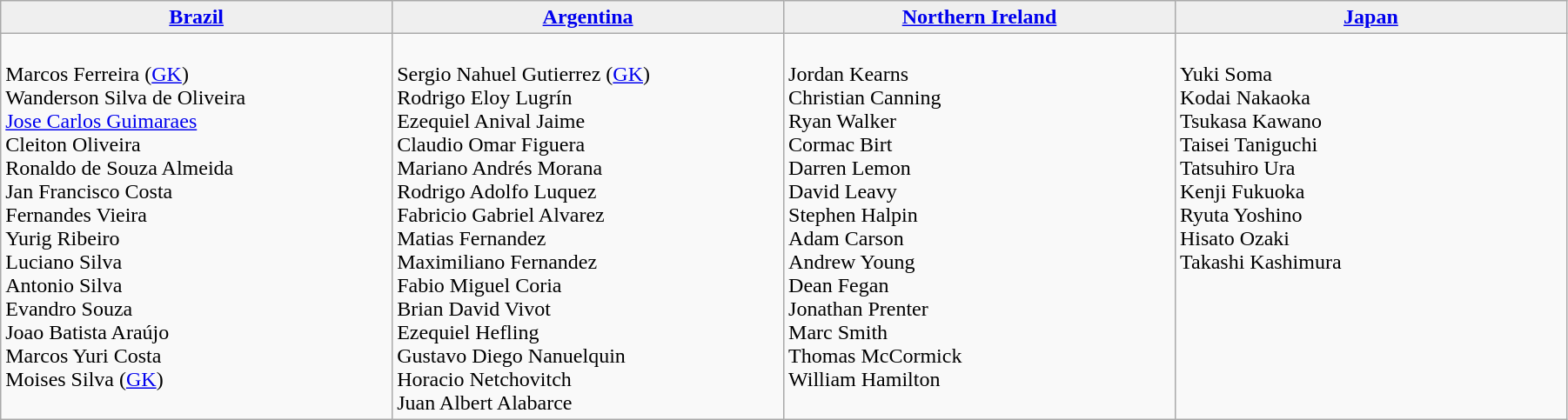<table class="wikitable mw-collapsible mw-collapsed" cellpadding=5 cellspacing=0 style="width:95%">
<tr align=center>
<td bgcolor="#efefef" width="200"><strong> <a href='#'>Brazil</a></strong></td>
<td bgcolor="#efefef" width="200"><strong> <a href='#'>Argentina</a></strong></td>
<td bgcolor="#efefef" width="200"><strong> <a href='#'>Northern Ireland</a></strong></td>
<td bgcolor="#efefef" width="200"><strong> <a href='#'>Japan</a></strong></td>
</tr>
<tr valign=top>
<td><br>Marcos Ferreira (<a href='#'>GK</a>)<br>
Wanderson Silva de Oliveira<br>
<a href='#'>Jose Carlos Guimaraes</a><br>
Cleiton Oliveira<br>
Ronaldo de Souza Almeida<br>
Jan Francisco Costa<br>
Fernandes Vieira<br>
Yurig Ribeiro<br>
Luciano Silva<br>
Antonio Silva<br>
Evandro Souza<br>
Joao Batista Araújo<br>
Marcos Yuri Costa<br>
Moises Silva (<a href='#'>GK</a>)<br></td>
<td><br>Sergio Nahuel Gutierrez (<a href='#'>GK</a>)<br>
Rodrigo Eloy Lugrín<br>
Ezequiel Anival Jaime<br>
Claudio Omar Figuera<br>
Mariano Andrés Morana<br>
Rodrigo Adolfo Luquez<br>
Fabricio Gabriel Alvarez<br>
Matias Fernandez<br>
Maximiliano Fernandez<br>
Fabio Miguel Coria<br>
Brian David Vivot<br>
Ezequiel Hefling<br>
Gustavo Diego Nanuelquin<br>
Horacio Netchovitch<br>
Juan Albert Alabarce<br></td>
<td><br>Jordan Kearns<br>
Christian Canning<br>
Ryan Walker<br>
Cormac Birt<br>
Darren Lemon<br>
David Leavy<br>
Stephen Halpin<br>
Adam Carson<br>
Andrew Young<br>
Dean Fegan<br>
Jonathan Prenter<br>
Marc Smith<br>
Thomas McCormick<br>
William Hamilton<br></td>
<td><br>Yuki Soma<br>
Kodai Nakaoka<br>
Tsukasa Kawano<br>
Taisei Taniguchi<br>
Tatsuhiro Ura<br>
Kenji Fukuoka<br>
Ryuta Yoshino<br>
Hisato Ozaki<br>
Takashi Kashimura<br></td>
</tr>
</table>
